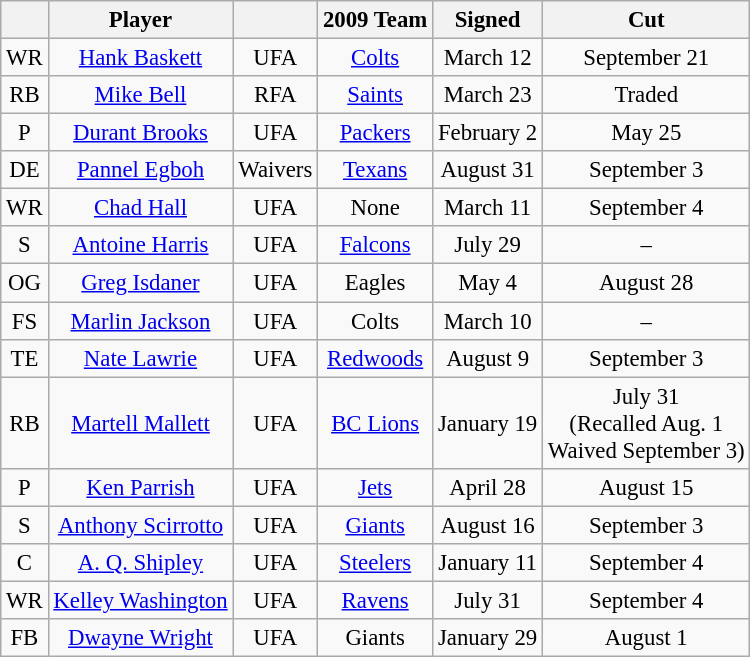<table class="wikitable" style="font-size: 95%; text-align: center;">
<tr>
<th></th>
<th>Player</th>
<th></th>
<th>2009 Team</th>
<th>Signed</th>
<th>Cut</th>
</tr>
<tr>
<td>WR</td>
<td><a href='#'>Hank Baskett</a></td>
<td>UFA</td>
<td><a href='#'>Colts</a></td>
<td>March 12</td>
<td>September 21</td>
</tr>
<tr>
<td>RB</td>
<td><a href='#'>Mike Bell</a></td>
<td>RFA</td>
<td><a href='#'>Saints</a></td>
<td>March 23</td>
<td>Traded</td>
</tr>
<tr>
<td>P</td>
<td><a href='#'>Durant Brooks</a></td>
<td>UFA</td>
<td><a href='#'>Packers</a></td>
<td>February 2</td>
<td>May 25</td>
</tr>
<tr>
<td>DE</td>
<td><a href='#'>Pannel Egboh</a></td>
<td>Waivers</td>
<td><a href='#'>Texans</a></td>
<td>August 31</td>
<td>September 3</td>
</tr>
<tr>
<td>WR</td>
<td><a href='#'>Chad Hall</a></td>
<td>UFA</td>
<td>None</td>
<td>March 11</td>
<td>September 4</td>
</tr>
<tr>
<td>S</td>
<td><a href='#'>Antoine Harris</a></td>
<td>UFA</td>
<td><a href='#'>Falcons</a></td>
<td>July 29</td>
<td>–</td>
</tr>
<tr>
<td>OG</td>
<td><a href='#'>Greg Isdaner</a></td>
<td>UFA</td>
<td>Eagles</td>
<td>May 4</td>
<td>August 28</td>
</tr>
<tr>
<td>FS</td>
<td><a href='#'>Marlin Jackson</a></td>
<td>UFA</td>
<td>Colts</td>
<td>March 10</td>
<td>–</td>
</tr>
<tr>
<td>TE</td>
<td><a href='#'>Nate Lawrie</a></td>
<td>UFA</td>
<td><a href='#'>Redwoods</a></td>
<td>August 9</td>
<td>September 3</td>
</tr>
<tr>
<td>RB</td>
<td><a href='#'>Martell Mallett</a></td>
<td>UFA</td>
<td><a href='#'>BC Lions</a></td>
<td>January 19</td>
<td>July 31<br>(Recalled Aug. 1<br>Waived September 3)</td>
</tr>
<tr>
<td>P</td>
<td><a href='#'>Ken Parrish</a></td>
<td>UFA</td>
<td><a href='#'>Jets</a></td>
<td>April 28</td>
<td>August 15</td>
</tr>
<tr>
<td>S</td>
<td><a href='#'>Anthony Scirrotto</a></td>
<td>UFA</td>
<td><a href='#'>Giants</a></td>
<td>August 16</td>
<td>September 3</td>
</tr>
<tr>
<td>C</td>
<td><a href='#'>A. Q. Shipley</a></td>
<td>UFA</td>
<td><a href='#'>Steelers</a></td>
<td>January 11</td>
<td>September 4</td>
</tr>
<tr>
<td>WR</td>
<td><a href='#'>Kelley Washington</a></td>
<td>UFA</td>
<td><a href='#'>Ravens</a></td>
<td>July 31</td>
<td>September 4</td>
</tr>
<tr>
<td>FB</td>
<td><a href='#'>Dwayne Wright</a></td>
<td>UFA</td>
<td>Giants</td>
<td>January 29</td>
<td>August 1</td>
</tr>
</table>
